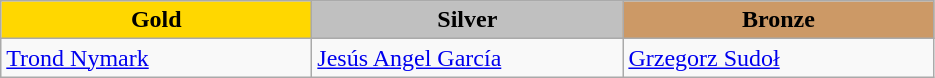<table class="wikitable" style="text-align:left">
<tr align="center">
<td width=200 bgcolor=gold><strong>Gold</strong></td>
<td width=200 bgcolor=silver><strong>Silver</strong></td>
<td width=200 bgcolor=CC9966><strong>Bronze</strong></td>
</tr>
<tr>
<td><a href='#'>Trond Nymark</a><br><em></em></td>
<td><a href='#'>Jesús Angel García</a><br><em></em></td>
<td><a href='#'>Grzegorz Sudoł</a><br><em> </em></td>
</tr>
</table>
